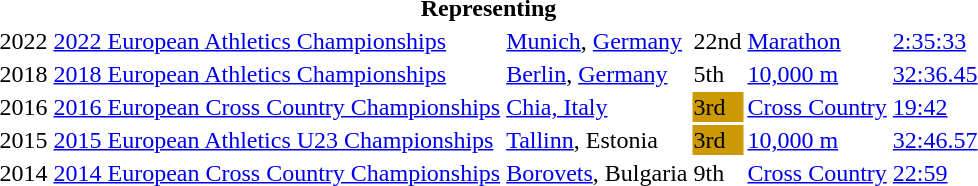<table>
<tr>
<th colspan="7">Representing </th>
</tr>
<tr>
<td>2022</td>
<td><a href='#'>2022 European Athletics Championships</a></td>
<td><a href='#'>Munich</a>, <a href='#'>Germany</a></td>
<td>22nd</td>
<td><a href='#'>Marathon</a></td>
<td><a href='#'>2:35:33</a></td>
</tr>
<tr>
<td>2018</td>
<td><a href='#'>2018 European Athletics Championships</a></td>
<td><a href='#'>Berlin</a>, <a href='#'>Germany</a></td>
<td>5th</td>
<td><a href='#'>10,000 m</a></td>
<td><a href='#'>32:36.45</a></td>
</tr>
<tr>
<td>2016</td>
<td><a href='#'>2016 European Cross Country Championships</a></td>
<td><a href='#'>Chia, Italy</a></td>
<td bgcolor=cc9900>3rd</td>
<td><a href='#'>Cross Country</a></td>
<td><a href='#'>19:42</a></td>
</tr>
<tr>
<td>2015</td>
<td><a href='#'>2015 European Athletics U23 Championships</a></td>
<td><a href='#'>Tallinn</a>, Estonia</td>
<td bgcolor=cc9900>3rd</td>
<td><a href='#'>10,000 m</a></td>
<td><a href='#'>32:46.57</a></td>
</tr>
<tr>
<td>2014</td>
<td><a href='#'>2014 European Cross Country Championships</a></td>
<td><a href='#'>Borovets</a>, Bulgaria</td>
<td>9th</td>
<td><a href='#'>Cross Country</a></td>
<td><a href='#'>22:59</a></td>
</tr>
</table>
